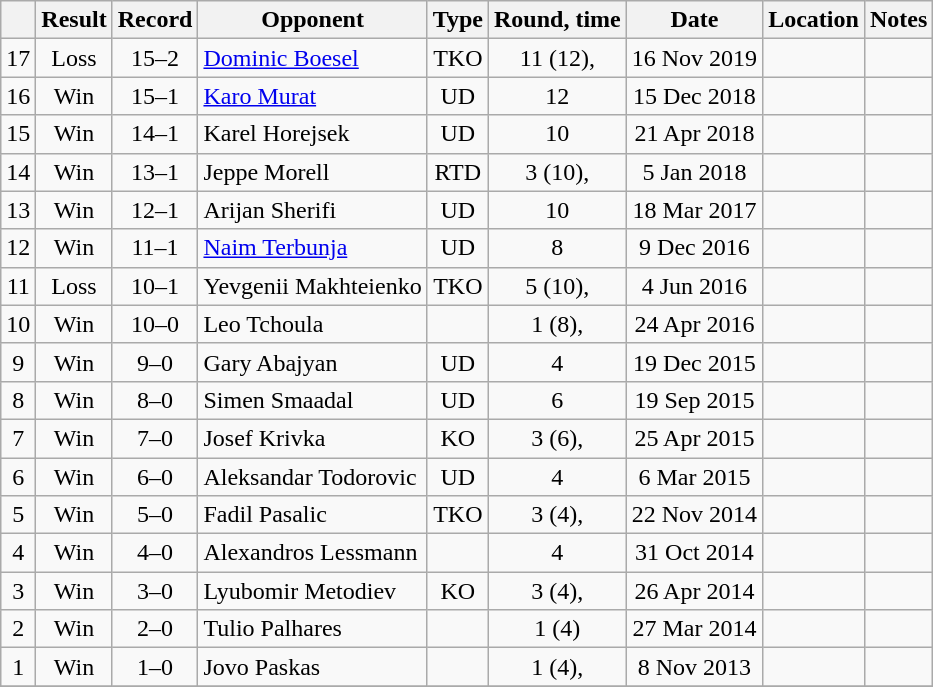<table class="wikitable" style="text-align:center">
<tr>
<th></th>
<th>Result</th>
<th>Record</th>
<th>Opponent</th>
<th>Type</th>
<th>Round, time</th>
<th>Date</th>
<th>Location</th>
<th>Notes</th>
</tr>
<tr>
<td>17</td>
<td>Loss</td>
<td>15–2</td>
<td align=left><a href='#'>Dominic Boesel</a></td>
<td>TKO</td>
<td>11 (12), </td>
<td>16 Nov 2019</td>
<td align=left></td>
<td align=left></td>
</tr>
<tr>
<td>16</td>
<td>Win</td>
<td>15–1</td>
<td align=left><a href='#'>Karo Murat</a></td>
<td>UD</td>
<td>12</td>
<td>15 Dec 2018</td>
<td align=left></td>
<td align=left></td>
</tr>
<tr>
<td>15</td>
<td>Win</td>
<td>14–1</td>
<td align=left>Karel Horejsek</td>
<td>UD</td>
<td>10</td>
<td>21 Apr 2018</td>
<td align=left></td>
<td align=left></td>
</tr>
<tr>
<td>14</td>
<td>Win</td>
<td>13–1</td>
<td align=left>Jeppe Morell</td>
<td>RTD</td>
<td>3 (10), </td>
<td>5 Jan 2018</td>
<td align=left></td>
<td align=left></td>
</tr>
<tr>
<td>13</td>
<td>Win</td>
<td>12–1</td>
<td align=left>Arijan Sherifi</td>
<td>UD</td>
<td>10</td>
<td>18 Mar 2017</td>
<td align=left></td>
<td align=left></td>
</tr>
<tr>
<td>12</td>
<td>Win</td>
<td>11–1</td>
<td align=left><a href='#'>Naim Terbunja</a></td>
<td>UD</td>
<td>8</td>
<td>9 Dec 2016</td>
<td align=left></td>
<td></td>
</tr>
<tr>
<td>11</td>
<td>Loss</td>
<td>10–1</td>
<td align=left>Yevgenii Makhteienko</td>
<td>TKO</td>
<td>5 (10), </td>
<td>4 Jun 2016</td>
<td align=left></td>
<td></td>
</tr>
<tr>
<td>10</td>
<td>Win</td>
<td>10–0</td>
<td align=left>Leo Tchoula</td>
<td></td>
<td>1 (8), </td>
<td>24 Apr 2016</td>
<td align=left></td>
<td></td>
</tr>
<tr>
<td>9</td>
<td>Win</td>
<td>9–0</td>
<td align=left>Gary Abajyan</td>
<td>UD</td>
<td>4</td>
<td>19 Dec 2015</td>
<td align=left></td>
<td></td>
</tr>
<tr>
<td>8</td>
<td>Win</td>
<td>8–0</td>
<td align=left>Simen Smaadal</td>
<td>UD</td>
<td>6</td>
<td>19 Sep 2015</td>
<td align=left></td>
<td></td>
</tr>
<tr>
<td>7</td>
<td>Win</td>
<td>7–0</td>
<td align=left>Josef Krivka</td>
<td>KO</td>
<td>3 (6), </td>
<td>25 Apr 2015</td>
<td align=left></td>
<td></td>
</tr>
<tr>
<td>6</td>
<td>Win</td>
<td>6–0</td>
<td align=left>Aleksandar Todorovic</td>
<td>UD</td>
<td>4</td>
<td>6 Mar 2015</td>
<td align=left></td>
<td></td>
</tr>
<tr>
<td>5</td>
<td>Win</td>
<td>5–0</td>
<td align=left>Fadil Pasalic</td>
<td>TKO</td>
<td>3 (4), </td>
<td>22 Nov 2014</td>
<td align=left></td>
<td></td>
</tr>
<tr>
<td>4</td>
<td>Win</td>
<td>4–0</td>
<td align=left>Alexandros Lessmann</td>
<td></td>
<td>4</td>
<td>31 Oct 2014</td>
<td align=left></td>
<td></td>
</tr>
<tr>
<td>3</td>
<td>Win</td>
<td>3–0</td>
<td align=left>Lyubomir Metodiev</td>
<td>KO</td>
<td>3 (4), </td>
<td>26 Apr 2014</td>
<td align=left></td>
<td></td>
</tr>
<tr>
<td>2</td>
<td>Win</td>
<td>2–0</td>
<td align=left>Tulio Palhares</td>
<td></td>
<td>1 (4)</td>
<td>27 Mar 2014</td>
<td align=left></td>
<td></td>
</tr>
<tr>
<td>1</td>
<td>Win</td>
<td>1–0</td>
<td align=left>Jovo Paskas</td>
<td></td>
<td>1 (4), </td>
<td>8 Nov 2013</td>
<td align=left></td>
<td></td>
</tr>
<tr>
</tr>
</table>
